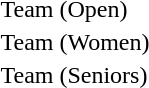<table>
<tr>
</tr>
<tr>
<td>Team (Open)</td>
<td></td>
<td></td>
<td>  </td>
</tr>
<tr>
<td>Team (Women)</td>
<td></td>
<td></td>
<td>  </td>
</tr>
<tr>
<td>Team (Seniors)</td>
<td></td>
<td></td>
<td>  </td>
</tr>
</table>
